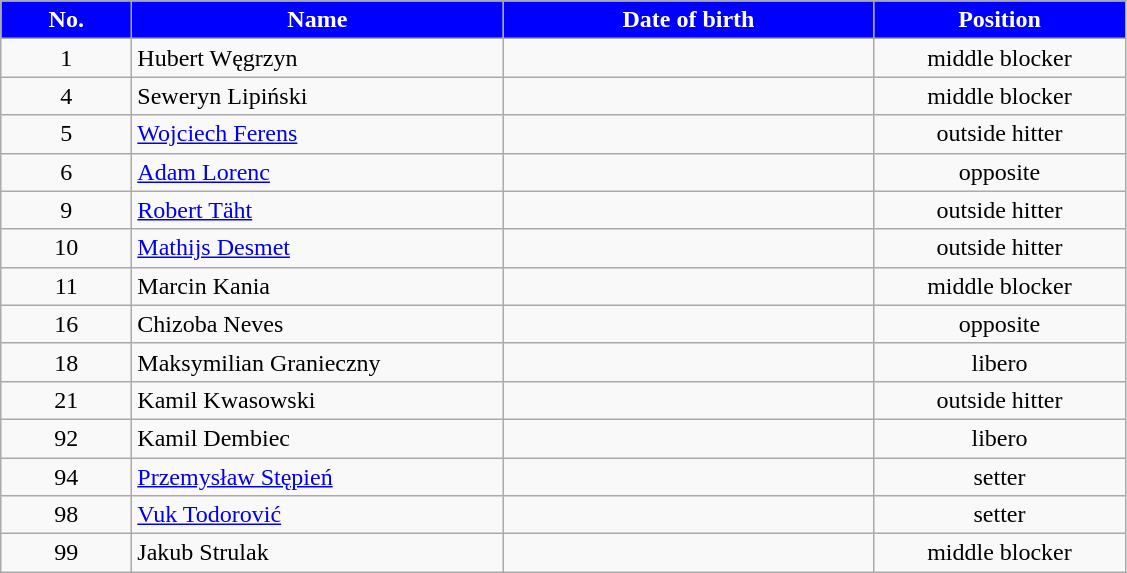<table class="wikitable sortable" style="font-size:100%; text-align:center;">
<tr>
<th style="color:#FFFFFF; background-color:#0000FF; width:5em">No.</th>
<th style="color:#FFFFFF; background-color:#0000FF; width:15em">Name</th>
<th style="color:#FFFFFF; background-color:#0000FF; width:15em">Date of birth</th>
<th style="color:#FFFFFF; background-color:#0000FF; width:10em">Position</th>
</tr>
<tr>
<td>1</td>
<td align=left> Hubert Węgrzyn</td>
<td align=right></td>
<td>middle blocker</td>
</tr>
<tr>
<td>4</td>
<td align=left> Seweryn Lipiński</td>
<td align=right></td>
<td>middle blocker</td>
</tr>
<tr>
<td>5</td>
<td align=left> <a href='#'>Wojciech Ferens</a></td>
<td align=right></td>
<td>outside hitter</td>
</tr>
<tr>
<td>6</td>
<td align=left> <a href='#'>Adam Lorenc</a></td>
<td align=right></td>
<td>opposite</td>
</tr>
<tr>
<td>9</td>
<td align=left> <a href='#'>Robert Täht</a></td>
<td align=right></td>
<td>outside hitter</td>
</tr>
<tr>
<td>10</td>
<td align=left> <a href='#'>Mathijs Desmet</a></td>
<td align=right></td>
<td>outside hitter</td>
</tr>
<tr>
<td>11</td>
<td align=left> Marcin Kania</td>
<td align=right></td>
<td>middle blocker</td>
</tr>
<tr>
<td>16</td>
<td align=left> Chizoba Neves</td>
<td align=right></td>
<td>opposite</td>
</tr>
<tr>
<td>18</td>
<td align=left> Maksymilian Granieczny</td>
<td align=right></td>
<td>libero</td>
</tr>
<tr>
<td>21</td>
<td align=left> Kamil Kwasowski</td>
<td align=right></td>
<td>outside hitter</td>
</tr>
<tr>
<td>92</td>
<td align=left> Kamil Dembiec</td>
<td align=right></td>
<td>libero</td>
</tr>
<tr>
<td>94</td>
<td align=left> <a href='#'>Przemysław Stępień</a></td>
<td align=right></td>
<td>setter</td>
</tr>
<tr>
<td>98</td>
<td align=left> <a href='#'>Vuk Todorović</a></td>
<td align=right></td>
<td>setter</td>
</tr>
<tr>
<td>99</td>
<td align=left> Jakub Strulak</td>
<td align=right></td>
<td>middle blocker</td>
</tr>
</table>
